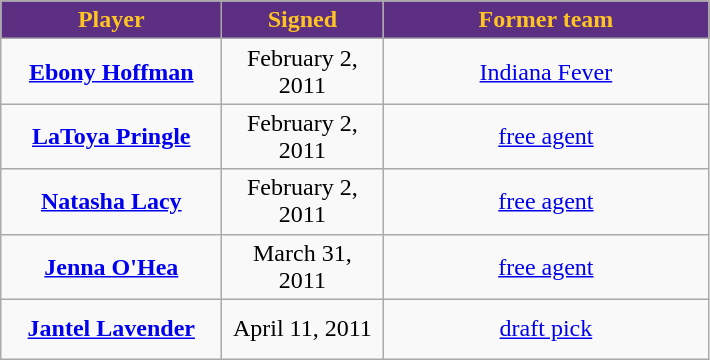<table class="wikitable" style="text-align: center">
<tr align="center" bgcolor="#dddddd">
<td style="background:#5c2f83;color:#FFC322; width:140px"><strong>Player</strong></td>
<td style="background:#5c2f83;color:#FFC322; width:100px"><strong>Signed</strong></td>
<td style="background:#5c2f83;color:#FFC322; width:210px"><strong>Former team</strong></td>
</tr>
<tr style="height:40px">
<td><strong><a href='#'>Ebony Hoffman</a></strong></td>
<td>February 2, 2011</td>
<td><a href='#'>Indiana Fever</a></td>
</tr>
<tr style="height:40px">
<td><strong><a href='#'>LaToya Pringle</a></strong></td>
<td>February 2, 2011</td>
<td><a href='#'>free agent</a></td>
</tr>
<tr style="height:40px">
<td><strong><a href='#'>Natasha Lacy</a></strong></td>
<td>February 2, 2011</td>
<td><a href='#'>free agent</a></td>
</tr>
<tr style="height:40px">
<td><strong><a href='#'>Jenna O'Hea</a></strong></td>
<td>March 31, 2011</td>
<td><a href='#'>free agent</a></td>
</tr>
<tr style="height:40px">
<td><strong><a href='#'>Jantel Lavender</a></strong></td>
<td>April 11, 2011</td>
<td><a href='#'>draft pick</a></td>
</tr>
</table>
